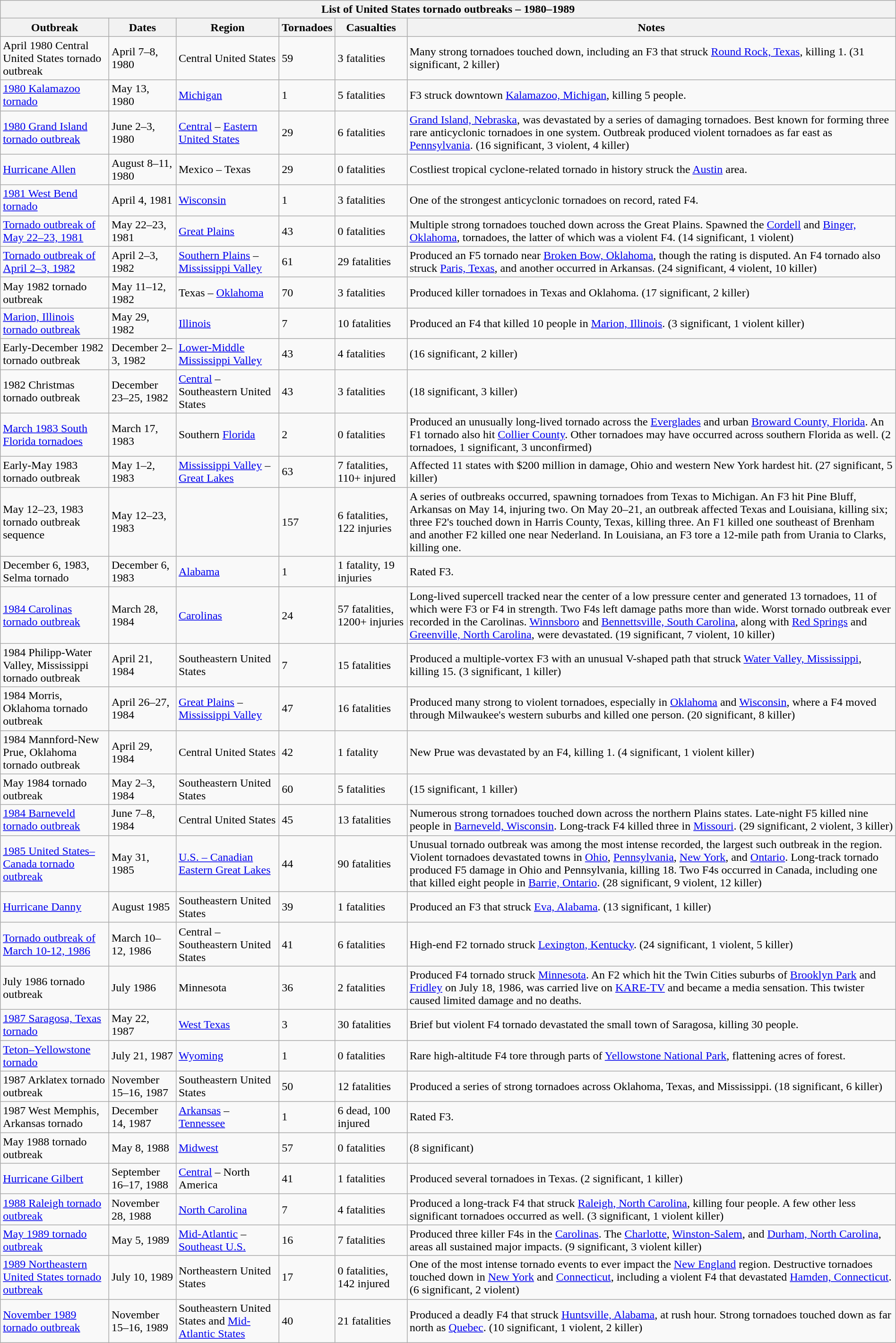<table class="wikitable collapsible sortable" style="width:100%;">
<tr>
<th colspan="8">List of United States tornado outbreaks – 1980–1989</th>
</tr>
<tr>
<th scope="col">Outbreak</th>
<th scope="col">Dates</th>
<th scope="col" class="unsortable">Region</th>
<th scope="col">Tornadoes</th>
<th scope="col">Casualties</th>
<th scope="col">Notes</th>
</tr>
<tr>
<td>April 1980 Central United States tornado outbreak</td>
<td>April 7–8, 1980</td>
<td>Central United States</td>
<td>59</td>
<td>3 fatalities</td>
<td>Many strong tornadoes touched down, including an F3 that struck <a href='#'>Round Rock, Texas</a>, killing 1. (31 significant, 2 killer)</td>
</tr>
<tr>
<td><a href='#'>1980 Kalamazoo tornado</a></td>
<td>May 13, 1980</td>
<td><a href='#'>Michigan</a></td>
<td>1</td>
<td>5 fatalities</td>
<td>F3 struck downtown <a href='#'>Kalamazoo, Michigan</a>, killing 5 people.</td>
</tr>
<tr>
<td><a href='#'>1980 Grand Island tornado outbreak</a></td>
<td>June 2–3, 1980</td>
<td><a href='#'>Central</a> – <a href='#'>Eastern United States</a></td>
<td>29</td>
<td>6 fatalities</td>
<td><a href='#'>Grand Island, Nebraska</a>, was devastated by a series of damaging tornadoes. Best known for forming three rare anticyclonic tornadoes in one system. Outbreak produced violent tornadoes as far east as <a href='#'>Pennsylvania</a>. (16 significant, 3 violent, 4 killer)</td>
</tr>
<tr>
<td><a href='#'>Hurricane Allen</a></td>
<td>August 8–11, 1980</td>
<td>Mexico – Texas</td>
<td>29</td>
<td>0 fatalities</td>
<td>Costliest tropical cyclone-related tornado in history struck the <a href='#'>Austin</a> area.</td>
</tr>
<tr>
<td><a href='#'>1981 West Bend tornado</a></td>
<td>April 4, 1981</td>
<td><a href='#'>Wisconsin</a></td>
<td>1</td>
<td>3 fatalities</td>
<td>One of the strongest anticyclonic tornadoes on record, rated F4.</td>
</tr>
<tr>
<td><a href='#'>Tornado outbreak of May 22–23, 1981</a></td>
<td>May 22–23, 1981</td>
<td><a href='#'>Great Plains</a></td>
<td>43</td>
<td>0 fatalities</td>
<td>Multiple strong tornadoes touched down across the Great Plains. Spawned the <a href='#'>Cordell</a> and <a href='#'>Binger, Oklahoma</a>, tornadoes, the latter of which was a violent F4. (14 significant, 1 violent)</td>
</tr>
<tr>
<td><a href='#'>Tornado outbreak of April 2–3, 1982</a></td>
<td>April 2–3, 1982</td>
<td><a href='#'>Southern Plains</a> – <a href='#'>Mississippi Valley</a></td>
<td>61</td>
<td>29 fatalities</td>
<td>Produced an F5 tornado near <a href='#'>Broken Bow, Oklahoma</a>, though the rating is disputed. An F4 tornado also struck <a href='#'>Paris, Texas</a>, and another occurred in Arkansas. (24 significant, 4 violent, 10 killer)</td>
</tr>
<tr>
<td>May 1982 tornado outbreak</td>
<td>May 11–12, 1982</td>
<td>Texas – <a href='#'>Oklahoma</a></td>
<td>70</td>
<td>3 fatalities</td>
<td>Produced killer tornadoes in Texas and Oklahoma. (17 significant, 2 killer)</td>
</tr>
<tr>
<td><a href='#'>Marion, Illinois tornado outbreak</a></td>
<td>May 29, 1982</td>
<td><a href='#'>Illinois</a></td>
<td>7</td>
<td>10 fatalities</td>
<td>Produced an F4 that killed 10 people in <a href='#'>Marion, Illinois</a>. (3 significant, 1 violent killer)</td>
</tr>
<tr>
<td>Early-December 1982 tornado outbreak</td>
<td>December 2–3, 1982</td>
<td><a href='#'>Lower-Middle Mississippi Valley</a></td>
<td>43</td>
<td>4 fatalities</td>
<td>(16 significant, 2 killer)</td>
</tr>
<tr>
<td>1982 Christmas tornado outbreak</td>
<td>December 23–25, 1982</td>
<td><a href='#'>Central</a> – Southeastern United States</td>
<td>43</td>
<td>3 fatalities</td>
<td>(18 significant, 3 killer)</td>
</tr>
<tr>
<td><a href='#'>March 1983 South Florida tornadoes</a></td>
<td>March 17, 1983</td>
<td>Southern <a href='#'>Florida</a></td>
<td>2</td>
<td>0 fatalities</td>
<td>Produced an unusually long-lived tornado across the <a href='#'>Everglades</a> and urban <a href='#'>Broward County, Florida</a>. An F1 tornado also hit <a href='#'>Collier County</a>. Other tornadoes may have occurred across southern Florida as well. (2 tornadoes, 1 significant, 3 unconfirmed)</td>
</tr>
<tr>
<td>Early-May 1983 tornado outbreak</td>
<td>May 1–2, 1983</td>
<td><a href='#'>Mississippi Valley</a> – <a href='#'>Great Lakes</a></td>
<td>63</td>
<td>7 fatalities, 110+ injured</td>
<td>Affected 11 states with $200 million in damage, Ohio and western New York hardest hit. (27 significant, 5 killer)</td>
</tr>
<tr>
<td>May 12–23, 1983 tornado outbreak sequence</td>
<td>May 12–23, 1983</td>
<td></td>
<td>157</td>
<td>6 fatalities, 122 injuries</td>
<td>A series of outbreaks occurred, spawning tornadoes from Texas to Michigan. An F3 hit Pine Bluff, Arkansas on May 14, injuring two. On May 20–21, an outbreak affected Texas and Louisiana, killing six; three F2's touched down in Harris County, Texas, killing three. An F1 killed one southeast of Brenham and another F2 killed one near Nederland. In Louisiana, an F3 tore a 12-mile path from Urania to Clarks, killing one.</td>
</tr>
<tr>
<td>December 6, 1983, Selma tornado</td>
<td>December 6, 1983</td>
<td><a href='#'>Alabama</a></td>
<td>1</td>
<td>1 fatality, 19 injuries</td>
<td>Rated F3.</td>
</tr>
<tr>
<td><a href='#'>1984 Carolinas tornado outbreak</a></td>
<td>March 28, 1984</td>
<td><a href='#'>Carolinas</a></td>
<td>24</td>
<td>57 fatalities, 1200+ injuries</td>
<td>Long-lived supercell tracked near the center of a low pressure center and generated 13 tornadoes, 11 of which were F3 or F4 in strength. Two F4s left damage paths more than  wide. Worst tornado outbreak ever recorded in the Carolinas. <a href='#'>Winnsboro</a> and <a href='#'>Bennettsville, South Carolina</a>, along with <a href='#'>Red Springs</a> and <a href='#'>Greenville, North Carolina</a>, were devastated. (19 significant, 7 violent, 10 killer)</td>
</tr>
<tr>
<td>1984 Philipp-Water Valley, Mississippi tornado outbreak</td>
<td>April 21, 1984</td>
<td>Southeastern United States</td>
<td>7</td>
<td>15 fatalities</td>
<td>Produced a multiple-vortex F3 with an unusual V-shaped path that struck <a href='#'>Water Valley, Mississippi</a>, killing 15. (3 significant, 1 killer)</td>
</tr>
<tr>
<td>1984 Morris, Oklahoma tornado outbreak</td>
<td>April 26–27, 1984</td>
<td><a href='#'>Great Plains</a> – <a href='#'>Mississippi Valley</a></td>
<td>47</td>
<td>16 fatalities</td>
<td>Produced many strong to violent tornadoes, especially in <a href='#'>Oklahoma</a> and <a href='#'>Wisconsin</a>, where a F4 moved through Milwaukee's western suburbs and killed one person. (20 significant, 8 killer)</td>
</tr>
<tr>
<td>1984 Mannford-New Prue, Oklahoma tornado outbreak</td>
<td>April 29, 1984</td>
<td>Central United States</td>
<td>42</td>
<td>1 fatality</td>
<td>New Prue was devastated by an F4, killing 1. (4 significant, 1 violent killer)</td>
</tr>
<tr>
<td>May 1984 tornado outbreak</td>
<td>May 2–3, 1984</td>
<td>Southeastern United States</td>
<td>60</td>
<td>5 fatalities</td>
<td>(15 significant, 1 killer)</td>
</tr>
<tr>
<td><a href='#'>1984 Barneveld tornado outbreak</a></td>
<td>June 7–8, 1984</td>
<td>Central United States</td>
<td>45</td>
<td>13 fatalities</td>
<td>Numerous strong tornadoes touched down across the northern Plains states. Late-night F5 killed nine people in <a href='#'>Barneveld, Wisconsin</a>. Long-track F4 killed three in <a href='#'>Missouri</a>. (29 significant, 2 violent, 3 killer)</td>
</tr>
<tr>
<td><a href='#'>1985 United States–Canada tornado outbreak</a></td>
<td>May 31, 1985</td>
<td><a href='#'>U.S. – Canadian Eastern Great Lakes</a></td>
<td>44</td>
<td>90 fatalities</td>
<td>Unusual tornado outbreak was among the most intense recorded, the largest such outbreak in the region. Violent tornadoes devastated towns in <a href='#'>Ohio</a>, <a href='#'>Pennsylvania</a>, <a href='#'>New York</a>, and <a href='#'>Ontario</a>. Long-track tornado produced F5 damage in Ohio and Pennsylvania, killing 18. Two F4s occurred in Canada, including one that killed eight people in <a href='#'>Barrie, Ontario</a>. (28 significant, 9 violent, 12 killer)</td>
</tr>
<tr>
<td><a href='#'>Hurricane Danny</a></td>
<td>August 1985</td>
<td>Southeastern United States</td>
<td>39</td>
<td>1 fatalities</td>
<td>Produced an F3 that struck <a href='#'>Eva, Alabama</a>. (13 significant, 1 killer)</td>
</tr>
<tr>
<td><a href='#'>Tornado outbreak of March 10-12, 1986</a></td>
<td>March 10–12, 1986</td>
<td>Central – Southeastern United States</td>
<td>41</td>
<td>6 fatalities</td>
<td>High-end F2 tornado struck <a href='#'>Lexington, Kentucky</a>. (24 significant, 1 violent, 5 killer)</td>
</tr>
<tr>
<td>July 1986 tornado outbreak</td>
<td>July 1986</td>
<td>Minnesota</td>
<td>36</td>
<td>2 fatalities</td>
<td>Produced F4 tornado struck <a href='#'>Minnesota</a>. An F2 which hit the Twin Cities suburbs of <a href='#'>Brooklyn Park</a> and <a href='#'>Fridley</a> on July 18, 1986, was carried live on <a href='#'>KARE-TV</a> and became a media sensation. This twister caused limited damage and no deaths.</td>
</tr>
<tr>
<td><a href='#'>1987 Saragosa, Texas tornado</a></td>
<td>May 22, 1987</td>
<td><a href='#'>West Texas</a></td>
<td>3</td>
<td>30 fatalities</td>
<td>Brief but violent F4 tornado devastated the small town of Saragosa, killing 30 people.</td>
</tr>
<tr>
<td><a href='#'>Teton–Yellowstone tornado</a></td>
<td>July 21, 1987</td>
<td><a href='#'>Wyoming</a></td>
<td>1</td>
<td>0 fatalities</td>
<td>Rare high-altitude F4 tore through parts of <a href='#'>Yellowstone National Park</a>, flattening acres of forest.</td>
</tr>
<tr>
<td>1987 Arklatex tornado outbreak</td>
<td>November 15–16, 1987</td>
<td>Southeastern United States</td>
<td>50</td>
<td>12 fatalities</td>
<td>Produced a series of strong tornadoes across Oklahoma, Texas, and Mississippi. (18 significant, 6 killer)</td>
</tr>
<tr>
<td>1987 West Memphis, Arkansas tornado</td>
<td>December 14, 1987</td>
<td><a href='#'>Arkansas</a> – <a href='#'>Tennessee</a></td>
<td>1</td>
<td>6 dead, 100 injured</td>
<td>Rated F3.</td>
</tr>
<tr>
<td>May 1988 tornado outbreak</td>
<td>May 8, 1988</td>
<td><a href='#'>Midwest</a></td>
<td>57</td>
<td>0 fatalities</td>
<td>(8 significant)</td>
</tr>
<tr>
<td><a href='#'>Hurricane Gilbert</a></td>
<td>September 16–17, 1988</td>
<td><a href='#'>Central</a> – North America</td>
<td>41</td>
<td>1 fatalities</td>
<td>Produced several tornadoes in Texas. (2 significant, 1 killer)</td>
</tr>
<tr>
<td><a href='#'>1988 Raleigh tornado outbreak</a></td>
<td>November 28, 1988</td>
<td><a href='#'>North Carolina</a></td>
<td>7</td>
<td>4 fatalities</td>
<td>Produced a long-track F4 that struck <a href='#'>Raleigh, North Carolina</a>, killing four people. A few other less significant tornadoes occurred as well. (3 significant, 1 violent killer)</td>
</tr>
<tr>
<td><a href='#'>May 1989 tornado outbreak</a></td>
<td>May 5, 1989</td>
<td><a href='#'>Mid-Atlantic</a> – <a href='#'>Southeast U.S.</a></td>
<td>16</td>
<td>7 fatalities</td>
<td>Produced three killer F4s in the <a href='#'>Carolinas</a>. The <a href='#'>Charlotte</a>, <a href='#'>Winston-Salem</a>, and <a href='#'>Durham, North Carolina</a>, areas all sustained major impacts. (9 significant, 3 violent killer)</td>
</tr>
<tr>
<td><a href='#'>1989 Northeastern United States tornado outbreak</a></td>
<td>July 10, 1989</td>
<td>Northeastern United States</td>
<td>17</td>
<td>0 fatalities, 142 injured</td>
<td>One of the most intense tornado events to ever impact the <a href='#'>New England</a> region. Destructive tornadoes touched down in <a href='#'>New York</a> and <a href='#'>Connecticut</a>, including a violent F4 that devastated <a href='#'>Hamden, Connecticut</a>. (6 significant, 2 violent)</td>
</tr>
<tr>
<td><a href='#'>November 1989 tornado outbreak</a></td>
<td>November 15–16, 1989</td>
<td>Southeastern United States and <a href='#'>Mid-Atlantic States</a></td>
<td>40</td>
<td>21 fatalities</td>
<td>Produced a deadly F4 that struck <a href='#'>Huntsville, Alabama</a>, at rush hour. Strong tornadoes touched down as far north as <a href='#'>Quebec</a>. (10 significant, 1 violent, 2 killer)</td>
</tr>
</table>
